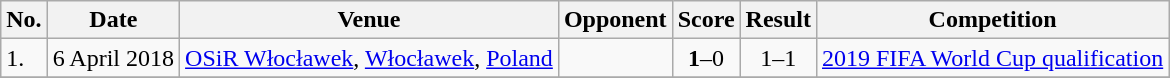<table class="wikitable">
<tr>
<th>No.</th>
<th>Date</th>
<th>Venue</th>
<th>Opponent</th>
<th>Score</th>
<th>Result</th>
<th>Competition</th>
</tr>
<tr>
<td>1.</td>
<td>6 April 2018</td>
<td><a href='#'>OSiR Włocławek</a>, <a href='#'>Włocławek</a>, <a href='#'>Poland</a></td>
<td></td>
<td align=center><strong>1</strong>–0</td>
<td align=center>1–1</td>
<td><a href='#'>2019 FIFA World Cup qualification</a></td>
</tr>
<tr>
</tr>
</table>
